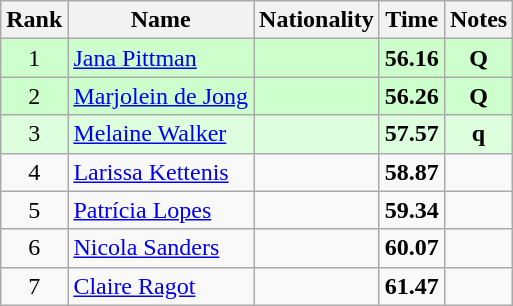<table class="wikitable sortable" style="text-align:center">
<tr>
<th>Rank</th>
<th>Name</th>
<th>Nationality</th>
<th>Time</th>
<th>Notes</th>
</tr>
<tr bgcolor=ccffcc>
<td>1</td>
<td align=left><a href='#'>Jana Pittman</a></td>
<td align=left></td>
<td><strong>56.16</strong></td>
<td><strong>Q</strong></td>
</tr>
<tr bgcolor=ccffcc>
<td>2</td>
<td align=left><a href='#'>Marjolein de Jong</a></td>
<td align=left></td>
<td><strong>56.26</strong></td>
<td><strong>Q</strong></td>
</tr>
<tr bgcolor=ddffdd>
<td>3</td>
<td align=left><a href='#'>Melaine Walker</a></td>
<td align=left></td>
<td><strong>57.57</strong></td>
<td><strong>q</strong></td>
</tr>
<tr>
<td>4</td>
<td align=left><a href='#'>Larissa Kettenis</a></td>
<td align=left></td>
<td><strong>58.87</strong></td>
<td></td>
</tr>
<tr>
<td>5</td>
<td align=left><a href='#'>Patrícia Lopes</a></td>
<td align=left></td>
<td><strong>59.34</strong></td>
<td></td>
</tr>
<tr>
<td>6</td>
<td align=left><a href='#'>Nicola Sanders</a></td>
<td align=left></td>
<td><strong>60.07</strong></td>
<td></td>
</tr>
<tr>
<td>7</td>
<td align=left><a href='#'>Claire Ragot</a></td>
<td align=left></td>
<td><strong>61.47</strong></td>
<td></td>
</tr>
</table>
